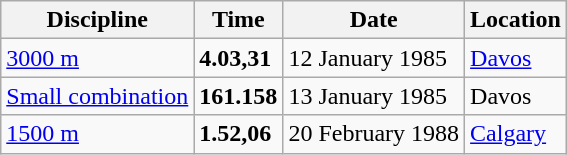<table class='wikitable'>
<tr>
<th>Discipline</th>
<th>Time</th>
<th>Date</th>
<th>Location</th>
</tr>
<tr>
<td><a href='#'>3000 m</a></td>
<td><strong>4.03,31</strong></td>
<td>12 January 1985</td>
<td align=left><a href='#'>Davos</a></td>
</tr>
<tr>
<td><a href='#'>Small combination</a></td>
<td><strong>161.158</strong></td>
<td>13 January 1985</td>
<td align=left>Davos</td>
</tr>
<tr>
<td><a href='#'>1500 m</a></td>
<td><strong>1.52,06</strong></td>
<td>20 February 1988</td>
<td align=left><a href='#'>Calgary</a></td>
</tr>
</table>
